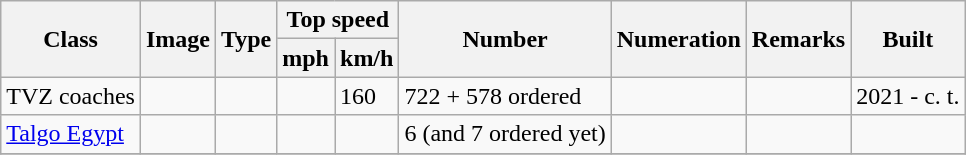<table class="wikitable">
<tr style="background:#f9f9f9;">
<th rowspan="2">Class</th>
<th rowspan="2">Image</th>
<th rowspan="2">Type</th>
<th colspan="2">Top speed</th>
<th rowspan="2">Number</th>
<th rowspan="2">Numeration</th>
<th rowspan="2">Remarks</th>
<th rowspan="2">Built</th>
</tr>
<tr style="background:#f9f9f9;">
<th>mph</th>
<th>km/h</th>
</tr>
<tr>
<td>TVZ coaches</td>
<td></td>
<td></td>
<td></td>
<td>160</td>
<td>722 + 578 ordered</td>
<td></td>
<td></td>
<td>2021 - c. t.</td>
</tr>
<tr>
<td><a href='#'>Talgo Egypt</a></td>
<td></td>
<td></td>
<td></td>
<td></td>
<td>6 (and 7 ordered yet)</td>
<td></td>
<td></td>
<td></td>
</tr>
<tr>
</tr>
</table>
